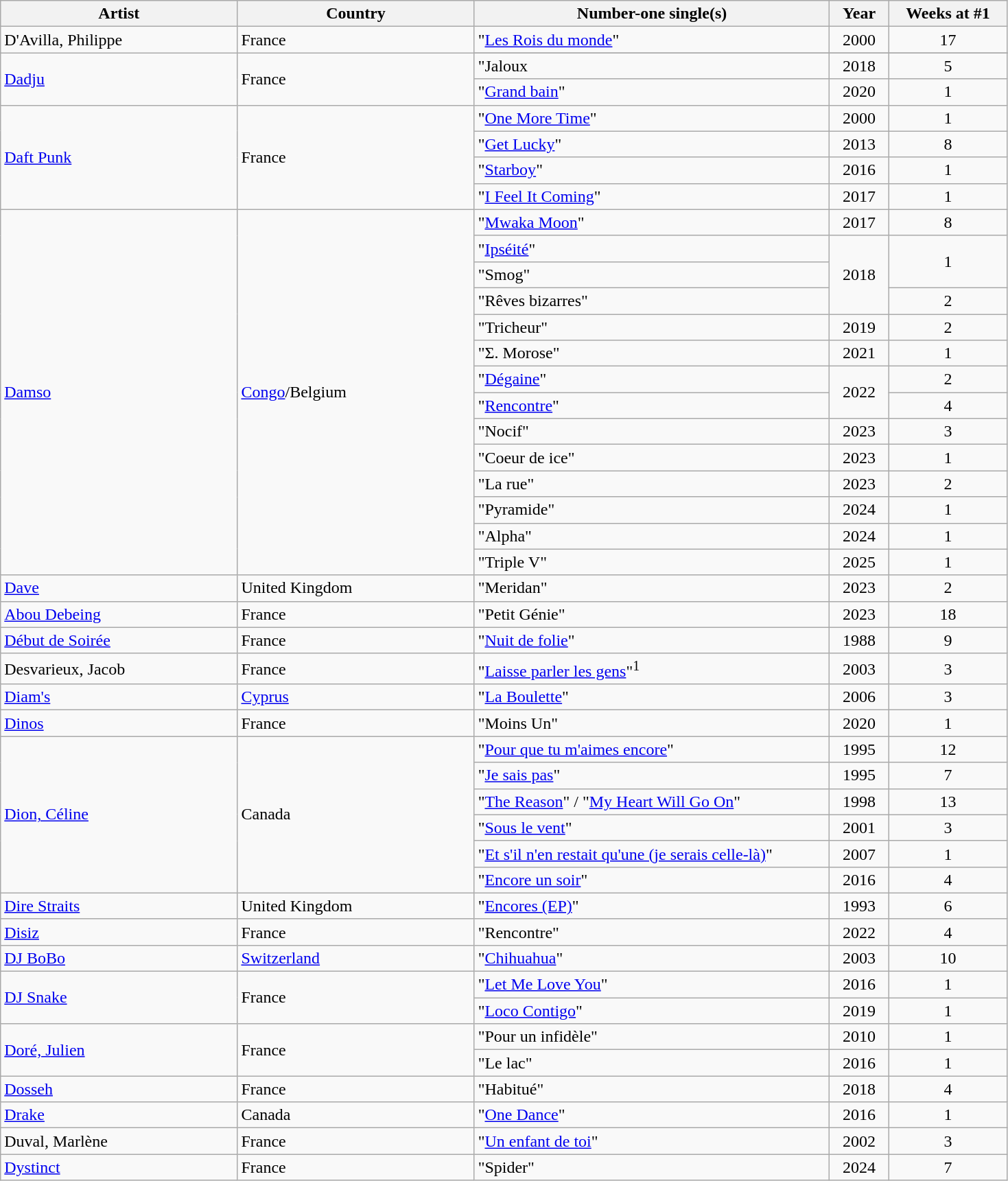<table class="wikitable">
<tr>
<th width="20%">Artist</th>
<th width="20%">Country</th>
<th width="30%">Number-one single(s)</th>
<th width="5%">Year</th>
<th width="10%">Weeks at #1</th>
</tr>
<tr>
<td>D'Avilla, Philippe</td>
<td>France</td>
<td>"<a href='#'>Les Rois du monde</a>"</td>
<td align=center>2000</td>
<td align=center>17</td>
</tr>
<tr>
<td rowspan=3><a href='#'>Dadju</a></td>
<td rowspan=3>France</td>
</tr>
<tr>
<td>"Jaloux</td>
<td align=center>2018</td>
<td align=center>5</td>
</tr>
<tr>
<td>"<a href='#'>Grand bain</a>"</td>
<td align=center>2020</td>
<td align=center>1</td>
</tr>
<tr>
<td rowspan="4"><a href='#'>Daft Punk</a></td>
<td rowspan="4">France</td>
<td>"<a href='#'>One More Time</a>"</td>
<td align=center>2000</td>
<td align=center>1</td>
</tr>
<tr>
<td>"<a href='#'>Get Lucky</a>"</td>
<td align=center>2013</td>
<td align=center>8</td>
</tr>
<tr>
<td>"<a href='#'>Starboy</a>"</td>
<td align=center>2016</td>
<td align=center>1</td>
</tr>
<tr>
<td>"<a href='#'>I Feel It Coming</a>"</td>
<td align=center>2017</td>
<td align=center>1</td>
</tr>
<tr>
<td rowspan="14"><a href='#'>Damso</a></td>
<td rowspan="14"><a href='#'>Congo</a>/Belgium</td>
<td>"<a href='#'>Mwaka Moon</a>"</td>
<td align=center>2017</td>
<td align=center>8</td>
</tr>
<tr>
<td>"<a href='#'>Ipséité</a>"</td>
<td align=center rowspan=3>2018</td>
<td align=center rowspan=2>1</td>
</tr>
<tr>
<td>"Smog"</td>
</tr>
<tr>
<td>"Rêves bizarres"</td>
<td align=center>2</td>
</tr>
<tr>
<td>"Tricheur"</td>
<td align=center>2019</td>
<td align=center>2</td>
</tr>
<tr>
<td>"Σ. Morose"</td>
<td align=center>2021</td>
<td align=center>1</td>
</tr>
<tr>
<td>"<a href='#'>Dégaine</a>"</td>
<td align=center rowspan=2>2022</td>
<td align=center>2</td>
</tr>
<tr>
<td>"<a href='#'>Rencontre</a>"</td>
<td align=center>4</td>
</tr>
<tr>
<td>"Nocif"</td>
<td align=center>2023</td>
<td align=center>3</td>
</tr>
<tr>
<td>"Coeur de ice"</td>
<td align=center>2023</td>
<td align=center>1</td>
</tr>
<tr>
<td>"La rue"</td>
<td align=center>2023</td>
<td align=center>2</td>
</tr>
<tr>
<td>"Pyramide"</td>
<td align=center>2024</td>
<td align=center>1</td>
</tr>
<tr>
<td>"Alpha"</td>
<td align=center>2024</td>
<td align=center>1</td>
</tr>
<tr>
<td>"Triple V"</td>
<td align=center>2025</td>
<td align=center>1</td>
</tr>
<tr>
<td><a href='#'>Dave</a></td>
<td>United Kingdom</td>
<td>"Meridan"</td>
<td align=center>2023</td>
<td align=center>2</td>
</tr>
<tr>
<td><a href='#'>Abou Debeing</a></td>
<td>France</td>
<td>"Petit Génie"</td>
<td align=center>2023</td>
<td align=center>18</td>
</tr>
<tr>
<td><a href='#'>Début de Soirée</a></td>
<td>France</td>
<td>"<a href='#'>Nuit de folie</a>"</td>
<td align=center>1988</td>
<td align=center>9</td>
</tr>
<tr>
<td>Desvarieux, Jacob</td>
<td>France</td>
<td>"<a href='#'>Laisse parler les gens</a>"<sup>1</sup></td>
<td align=center>2003</td>
<td align=center>3</td>
</tr>
<tr>
<td><a href='#'>Diam's</a></td>
<td><a href='#'>Cyprus</a></td>
<td>"<a href='#'>La Boulette</a>"</td>
<td align=center>2006</td>
<td align=center>3</td>
</tr>
<tr>
<td><a href='#'>Dinos</a></td>
<td>France</td>
<td>"Moins Un"</td>
<td align=center>2020</td>
<td align=center>1</td>
</tr>
<tr>
<td rowspan="6"><a href='#'>Dion, Céline</a></td>
<td rowspan="6">Canada</td>
<td>"<a href='#'>Pour que tu m'aimes encore</a>"</td>
<td align=center>1995</td>
<td align=center>12</td>
</tr>
<tr>
<td>"<a href='#'>Je sais pas</a>"</td>
<td align=center>1995</td>
<td align=center>7</td>
</tr>
<tr>
<td>"<a href='#'>The Reason</a>" / "<a href='#'>My Heart Will Go On</a>"</td>
<td align=center>1998</td>
<td align=center>13</td>
</tr>
<tr>
<td>"<a href='#'>Sous le vent</a>"</td>
<td align=center>2001</td>
<td align=center>3</td>
</tr>
<tr>
<td>"<a href='#'>Et s'il n'en restait qu'une (je serais celle-là)</a>"</td>
<td align=center>2007</td>
<td align=center>1</td>
</tr>
<tr>
<td>"<a href='#'>Encore un soir</a>"</td>
<td align=center>2016</td>
<td align=center>4</td>
</tr>
<tr>
<td><a href='#'>Dire Straits</a></td>
<td>United Kingdom</td>
<td>"<a href='#'>Encores (EP)</a>"</td>
<td align=center>1993</td>
<td align=center>6</td>
</tr>
<tr>
<td><a href='#'>Disiz</a></td>
<td>France</td>
<td>"Rencontre"</td>
<td align=center>2022</td>
<td align=center>4</td>
</tr>
<tr>
<td><a href='#'>DJ BoBo</a></td>
<td><a href='#'>Switzerland</a></td>
<td>"<a href='#'>Chihuahua</a>"</td>
<td align=center>2003</td>
<td align=center>10</td>
</tr>
<tr>
<td rowspan="2"><a href='#'>DJ Snake</a></td>
<td rowspan="2">France</td>
<td>"<a href='#'>Let Me Love You</a>"</td>
<td align=center>2016</td>
<td align=center>1</td>
</tr>
<tr>
<td>"<a href='#'>Loco Contigo</a>"</td>
<td align=center>2019</td>
<td align=center>1</td>
</tr>
<tr>
<td rowspan="2"><a href='#'>Doré, Julien</a></td>
<td rowspan="2">France</td>
<td>"Pour un infidèle"</td>
<td align=center>2010</td>
<td align=center>1</td>
</tr>
<tr>
<td>"Le lac"</td>
<td align=center>2016</td>
<td align=center>1</td>
</tr>
<tr>
<td><a href='#'>Dosseh</a></td>
<td>France</td>
<td>"Habitué"</td>
<td align=center>2018</td>
<td align=center>4</td>
</tr>
<tr>
<td><a href='#'>Drake</a></td>
<td>Canada</td>
<td>"<a href='#'>One Dance</a>"</td>
<td align=center>2016</td>
<td align=center>1</td>
</tr>
<tr>
<td>Duval, Marlène</td>
<td>France</td>
<td>"<a href='#'>Un enfant de toi</a>"</td>
<td align=center>2002</td>
<td align=center>3</td>
</tr>
<tr>
<td><a href='#'>Dystinct</a></td>
<td>France</td>
<td>"Spider"</td>
<td align=center>2024</td>
<td align=center>7</td>
</tr>
</table>
